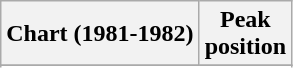<table class="wikitable sortable plainrowheaders">
<tr>
<th scope="col">Chart (1981-1982)</th>
<th scope="col">Peak<br>position</th>
</tr>
<tr>
</tr>
<tr>
</tr>
<tr>
</tr>
</table>
